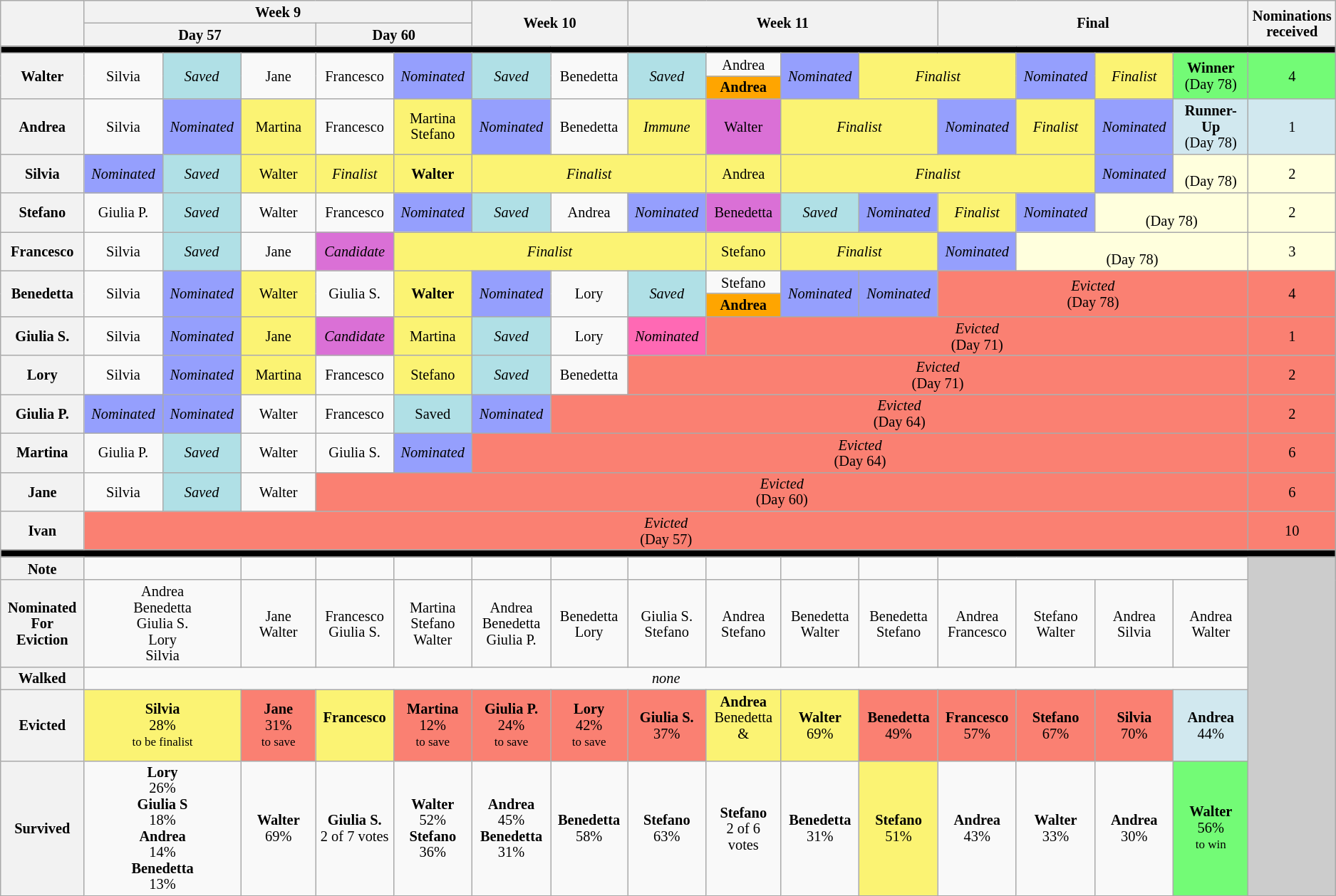<table class="wikitable" style="text-align:center; font-size:85%; line-height:15px;">
<tr>
<th rowspan="2" style="width:5%"></th>
<th style="width:25%" colspan="5">Week 9</th>
<th style="width:10%" colspan="2" rowspan="2">Week 10</th>
<th style="width:20%" colspan="4" rowspan="2">Week 11</th>
<th style="width:20%" colspan="4" rowspan="2">Final</th>
<th rowspan="2" style="width:1%">Nominations<br>received</th>
</tr>
<tr>
<th style="width:15%" colspan="3">Day 57</th>
<th style="width:10%" colspan="2">Day 60</th>
</tr>
<tr>
<td colspan="17" style="background:#000"></td>
</tr>
<tr>
<th rowspan="2">Walter</th>
<td rowspan="2" style="width:5%">Silvia</td>
<td rowspan="2" style="background:#b0e0e6; width:5%;"><em>Saved</em></td>
<td rowspan="2" style="width:5%">Jane</td>
<td rowspan="2" style="width:5%">Francesco</td>
<td rowspan="2" style="background:#959FFD; width:5%;"><em>Nominated</em></td>
<td rowspan="2" style="background:#b0e0e6; width:5%;"><em>Saved</em></td>
<td rowspan="2" style="width:5%">Benedetta</td>
<td rowspan="2" style="background:#b0e0e6; width:5%;"><em>Saved</em></td>
<td style="width:5%">Andrea</td>
<td rowspan="2" style="background:#959FFD; width:5%" "><em>Nominated</em></td>
<td colspan="2" rowspan="2" style="background:#FBF373"><em>Finalist</em></td>
<td rowspan="2" style="background:#959FFD; width:5%;"><em>Nominated</em></td>
<td rowspan="2" style="background:#FBF373; width:5%;"><em>Finalist</em></td>
<td rowspan="2" style="background:#73FB76; style="width:5%;"><strong>Winner</strong><br>(Day 78)</td>
<td rowspan="2" style="background:#73FB76">4</td>
</tr>
<tr>
<td style="background:orange"><strong>Andrea</strong></td>
</tr>
<tr>
<th>Andrea</th>
<td>Silvia</td>
<td style="background:#959FFD"><em>Nominated</em></td>
<td style="background:#FBF373">Martina</td>
<td>Francesco</td>
<td style="background:#FBF373">Martina<br>Stefano</td>
<td style="background:#959FFD"><em>Nominated</em></td>
<td>Benedetta</td>
<td style="background:#FBF373"><em>Immune</em></td>
<td style="background:orchid;">Walter</td>
<td colspan="2" style="background:#FBF373"><em>Finalist</em></td>
<td style="background:#959FFD"><em>Nominated</em></td>
<td style="background:#FBF373"><em>Finalist</em></td>
<td style="background:#959FFD"><em>Nominated</em></td>
<td style="background:#D1E8EF"><strong>Runner-Up</strong><br>(Day 78)</td>
<td style="background:#D1E8EF">1</td>
</tr>
<tr>
<th>Silvia</th>
<td style="background:#959FFD"><em>Nominated</em></td>
<td style="background:#b0e0e6;"><em>Saved</em></td>
<td style="background:#FBF373">Walter</td>
<td style="background:#FBF373"><em>Finalist</em></td>
<td style="background:#FBF373"><strong>Walter</strong></td>
<td style="background:#FBF373" colspan="3"><em>Finalist</em></td>
<td style="background:#FBF373">Andrea</td>
<td style="background:#FBF373" colspan="4"><em>Finalist</em></td>
<td style="background:#959FFD"><em>Nominated</em></td>
<td style="background:#FFFFDD"><br>(Day 78)</td>
<td style="background:#FFFFDD">2</td>
</tr>
<tr>
<th>Stefano</th>
<td>Giulia P.</td>
<td style="background:#b0e0e6;"><em>Saved</em></td>
<td>Walter</td>
<td>Francesco</td>
<td style="background:#959FFD"><em>Nominated</em></td>
<td style="background:#b0e0e6;"><em>Saved</em></td>
<td>Andrea</td>
<td style="background:#959FFD"><em>Nominated</em></td>
<td style="background:orchid;">Benedetta</td>
<td style="background:#b0e0e6;"><em>Saved</em></td>
<td style="background:#959FFD; width:5%;"><em>Nominated</em></td>
<td style="background:#FBF373; width:5%;"><em>Finalist</em></td>
<td style="background:#959FFD; width:5%;"><em>Nominated</em></td>
<td colspan="2" style="background:#FFFFDD"><br>(Day 78)</td>
<td style="background:#FFFFDD">2</td>
</tr>
<tr>
<th>Francesco</th>
<td>Silvia</td>
<td style="background:#b0e0e6;"><em>Saved</em></td>
<td>Jane</td>
<td style="background:orchid;"><em>Candidate</em></td>
<td colspan="4" style="background:#FBF373"><em>Finalist</em></td>
<td style="background:#FBF373">Stefano</td>
<td style="background:#FBF373" colspan="2"><em>Finalist</em></td>
<td style="background:#959FFD"><em>Nominated</em></td>
<td colspan="3" style="background:#FFFFDD"><br>(Day 78)</td>
<td style="background:#FFFFDD">3</td>
</tr>
<tr>
<th rowspan="2">Benedetta</th>
<td rowspan="2">Silvia</td>
<td rowspan="2" style="background:#959FFD"><em>Nominated</em></td>
<td rowspan="2" style="background:#FBF373">Walter</td>
<td rowspan="2">Giulia S.</td>
<td rowspan="2" style="background:#FBF373"><strong>Walter</strong></td>
<td rowspan="2" style="background:#959FFD"><em>Nominated</em></td>
<td rowspan="2">Lory</td>
<td rowspan="2" style="background:#b0e0e6;"><em>Saved</em></td>
<td>Stefano</td>
<td rowspan="2" style="background:#959FFD"><em>Nominated</em></td>
<td rowspan="2" style="background:#959FFD"><em>Nominated</em></td>
<td rowspan="2" colspan="4" style="background:#FA8072"><em>Evicted</em><br>(Day 78)</td>
<td rowspan="2" style="background:#FA8072">4</td>
</tr>
<tr>
<td style="background:orange"><strong>Andrea</strong></td>
</tr>
<tr>
<th>Giulia S.</th>
<td>Silvia</td>
<td style="background:#959FFD"><em>Nominated</em></td>
<td style="background:#FBF373">Jane</td>
<td style="background:orchid;"><em>Candidate</em></td>
<td style="background:#FBF373">Martina</td>
<td style="background:#b0e0e6;"><em>Saved</em></td>
<td>Lory</td>
<td style="background:#FF69B4"><em>Nominated</em></td>
<td colspan="7" style="background:#FA8072"><em>Evicted</em><br>(Day 71)</td>
<td style="background:#FA8072">1</td>
</tr>
<tr>
<th>Lory</th>
<td>Silvia</td>
<td style="background:#959FFD"><em>Nominated</em></td>
<td style="background:#FBF373">Martina</td>
<td>Francesco</td>
<td style="background:#FBF373">Stefano</td>
<td style="background:#b0e0e6;"><em>Saved</em></td>
<td>Benedetta</td>
<td colspan="8" style="background:#FA8072"><em>Evicted</em><br>(Day 71)</td>
<td style="background:#FA8072">2</td>
</tr>
<tr>
<th>Giulia P.</th>
<td style="background:#959FFD"><em>Nominated</em></td>
<td style="background:#959FFD"><em>Nominated</em></td>
<td>Walter</td>
<td>Francesco</td>
<td style="background:#b0e0e6">Saved</td>
<td style="background:#959FFD"><em>Nominated</em></td>
<td colspan="9" style="background:#FA8072"><em>Evicted</em><br>(Day 64)</td>
<td style="background:#FA8072">2</td>
</tr>
<tr>
<th>Martina</th>
<td>Giulia P.</td>
<td style="background:#b0e0e6;"><em>Saved</em></td>
<td>Walter</td>
<td>Giulia S.</td>
<td style="background:#959FFD"><em>Nominated</em></td>
<td colspan="10" style="background:#FA8072"><em>Evicted</em><br>(Day 64)</td>
<td style="background:#FA8072">6</td>
</tr>
<tr>
<th>Jane</th>
<td>Silvia</td>
<td style="background:#b0e0e6;"><em>Saved</em></td>
<td>Walter</td>
<td colspan="12" style="background:#FA8072"><em>Evicted</em><br>(Day 60)</td>
<td style="background:#FA8072">6</td>
</tr>
<tr>
<th>Ivan</th>
<td colspan="15" style="background:#FA8072"><em>Evicted</em><br>(Day 57)</td>
<td style="background:#FA8072">10</td>
</tr>
<tr>
<th colspan="17" style="background:#000"></th>
</tr>
<tr>
<th>Note</th>
<td colspan="2"></td>
<td></td>
<td></td>
<td></td>
<td></td>
<td></td>
<td></td>
<td></td>
<td></td>
<td></td>
<td colspan="4"></td>
<td rowspan="8" style="background:#CCCCCC"></td>
</tr>
<tr>
<th>Nominated<br>For Eviction</th>
<td colspan="2">Andrea<br>Benedetta<br>Giulia S.<br>Lory<br>Silvia</td>
<td>Jane<br>Walter</td>
<td>Francesco<br>Giulia S.</td>
<td>Martina<br>Stefano<br>Walter</td>
<td>Andrea<br>Benedetta<br>Giulia P.</td>
<td>Benedetta<br>Lory</td>
<td>Giulia S.<br>Stefano</td>
<td>Andrea<br>Stefano</td>
<td>Benedetta<br>Walter</td>
<td>Benedetta<br>Stefano</td>
<td>Andrea<br>Francesco</td>
<td>Stefano<br>Walter</td>
<td>Andrea<br>Silvia</td>
<td>Andrea<br>Walter</td>
</tr>
<tr>
<th>Walked</th>
<td colspan="15"><em>none</em></td>
</tr>
<tr>
<th>Evicted</th>
<td colspan="2" style="background:#FBF373"><strong>Silvia</strong><br>28%<br><small>to be finalist</small></td>
<td style="background:#FA8072"><strong>Jane</strong><br>31%<br><small>to save</small></td>
<td style="background:#FBF373"><strong>Francesco</strong><br><br><small></small></td>
<td style="background:#FA8072"><strong>Martina</strong><br>12%<br><small>to save</small></td>
<td style="background:#FA8072"><strong>Giulia P.</strong><br>24%<br><small>to save</small></td>
<td style="background:#FA8072"><strong>Lory</strong><br>42%<br><small>to save</small></td>
<td style="background:#FA8072"><strong>Giulia S.</strong><br>37%<br><small></small></td>
<td style="background:#FBF373"><strong>Andrea</strong><br>Benedetta &<br><br><small></small></td>
<td style="background:#FBF373"><strong>Walter</strong><br>69%<br><small></small></td>
<td style="background:#FA8072"><strong>Benedetta</strong><br>49%<br><small></small></td>
<td style="background:#FA8072"><strong>Francesco</strong><br>57%<br><small></small></td>
<td style="background:#FA8072"><strong>Stefano</strong><br>67%<br><small></small></td>
<td style="background:#FA8072"><strong>Silvia</strong><br>70%<br><small></small></td>
<td style="background:#D1E8EF"><strong>Andrea</strong> <br>44%<br><small></small></td>
</tr>
<tr>
<th>Survived</th>
<td colspan="2"><strong>Lory</strong><br>26%<br><strong>Giulia S</strong><br>18%<br><strong>Andrea</strong><br>14%<br><strong>Benedetta</strong><br>13%</td>
<td><strong>Walter</strong><br>69%</td>
<td><strong>Giulia S.</strong><br>2 of 7 votes</td>
<td><strong>Walter</strong><br>52%<br><strong>Stefano</strong><br>36%</td>
<td><strong>Andrea</strong><br>45%<br><strong>Benedetta</strong><br>31%</td>
<td><strong>Benedetta</strong><br>58%</td>
<td><strong>Stefano</strong><br>63%</td>
<td><strong>Stefano</strong><br>2 of 6 votes</td>
<td><strong>Benedetta</strong><br>31%</td>
<td style="background:#FBF373"><strong>Stefano</strong><br>51%</td>
<td><strong>Andrea</strong><br>43%</td>
<td><strong>Walter</strong><br>33%</td>
<td><strong>Andrea</strong><br>30%</td>
<td style="background:#73FB76"><strong>Walter</strong><br>56%<br><small>to win</small></td>
</tr>
</table>
